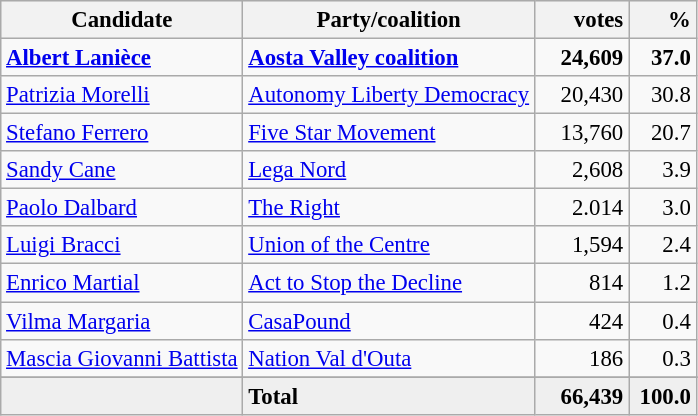<table class="wikitable" style="font-size:95%">
<tr bgcolor="EFEFEF">
<th>Candidate</th>
<th>Party/coalition</th>
<th>      votes</th>
<th>      %</th>
</tr>
<tr>
<td><strong><a href='#'>Albert Lanièce</a></strong></td>
<td><strong><a href='#'>Aosta Valley coalition</a></strong></td>
<td align=right><strong>24,609</strong></td>
<td align=right><strong>37.0</strong></td>
</tr>
<tr>
<td><a href='#'>Patrizia Morelli</a></td>
<td><a href='#'>Autonomy Liberty Democracy</a></td>
<td align=right>20,430</td>
<td align=right>30.8</td>
</tr>
<tr>
<td><a href='#'>Stefano Ferrero</a></td>
<td><a href='#'>Five Star Movement</a></td>
<td align=right>13,760</td>
<td align=right>20.7</td>
</tr>
<tr>
<td><a href='#'>Sandy Cane</a></td>
<td><a href='#'>Lega Nord</a></td>
<td align=right>2,608</td>
<td align=right>3.9</td>
</tr>
<tr>
<td><a href='#'>Paolo Dalbard</a></td>
<td><a href='#'>The Right</a></td>
<td align=right>2.014</td>
<td align=right>3.0</td>
</tr>
<tr>
<td><a href='#'>Luigi Bracci</a></td>
<td><a href='#'>Union of the Centre</a></td>
<td align=right>1,594</td>
<td align=right>2.4</td>
</tr>
<tr>
<td><a href='#'>Enrico Martial</a></td>
<td><a href='#'>Act to Stop the Decline</a></td>
<td align=right>814</td>
<td align=right>1.2</td>
</tr>
<tr>
<td><a href='#'>Vilma Margaria</a></td>
<td><a href='#'>CasaPound</a></td>
<td align=right>424</td>
<td align=right>0.4</td>
</tr>
<tr>
<td><a href='#'>Mascia Giovanni Battista</a></td>
<td><a href='#'>Nation Val d'Outa</a></td>
<td align=right>186</td>
<td align=right>0.3</td>
</tr>
<tr>
</tr>
<tr bgcolor="EFEFEF">
<td></td>
<td><strong>Total</strong></td>
<td align=right><strong>66,439</strong></td>
<td align=right><strong>100.0</strong></td>
</tr>
</table>
